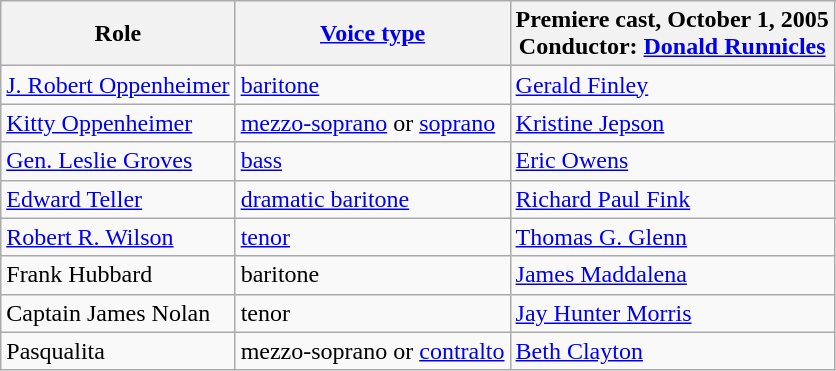<table class="wikitable">
<tr>
<th>Role</th>
<th><a href='#'>Voice type</a></th>
<th>Premiere cast, October 1, 2005<br>Conductor: <a href='#'>Donald Runnicles</a></th>
</tr>
<tr>
<td><a href='#'>J. Robert Oppenheimer</a></td>
<td><a href='#'>baritone</a></td>
<td><a href='#'>Gerald Finley</a></td>
</tr>
<tr>
<td><a href='#'>Kitty Oppenheimer</a></td>
<td><a href='#'>mezzo-soprano</a> or <a href='#'>soprano</a></td>
<td><a href='#'>Kristine Jepson</a></td>
</tr>
<tr>
<td><a href='#'>Gen. Leslie Groves</a></td>
<td><a href='#'>bass</a></td>
<td><a href='#'>Eric Owens</a></td>
</tr>
<tr>
<td><a href='#'>Edward Teller</a></td>
<td><a href='#'>dramatic baritone</a></td>
<td><a href='#'>Richard Paul Fink</a></td>
</tr>
<tr>
<td><a href='#'>Robert R. Wilson</a></td>
<td><a href='#'>tenor</a></td>
<td><a href='#'>Thomas G. Glenn</a></td>
</tr>
<tr>
<td>Frank Hubbard</td>
<td>baritone</td>
<td><a href='#'>James Maddalena</a></td>
</tr>
<tr>
<td>Captain James Nolan</td>
<td>tenor</td>
<td><a href='#'>Jay Hunter Morris</a></td>
</tr>
<tr>
<td>Pasqualita</td>
<td>mezzo-soprano or <a href='#'>contralto</a></td>
<td><a href='#'>Beth Clayton</a></td>
</tr>
</table>
